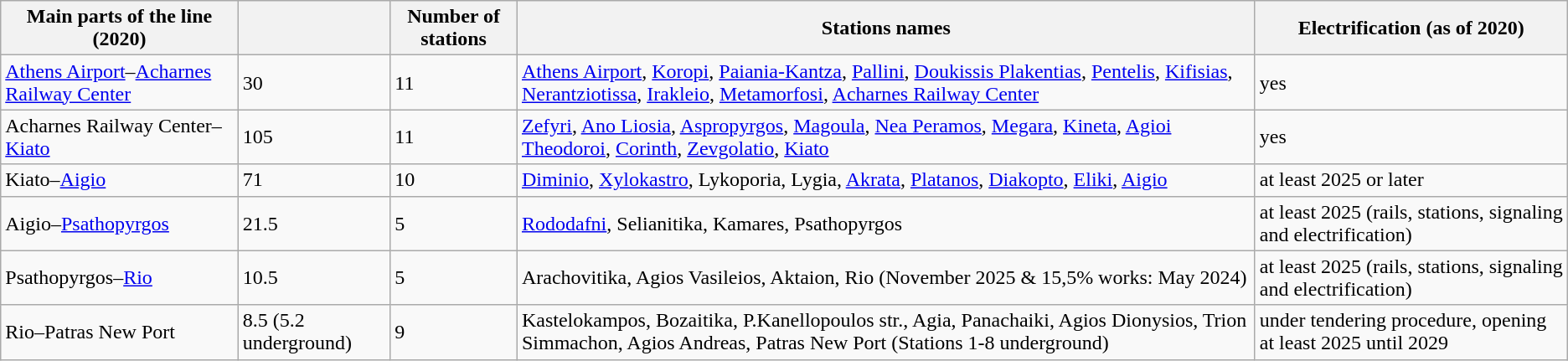<table class="sortable wikitable">
<tr>
<th>Main parts of the line (2020)</th>
<th></th>
<th class="unsortable">Number of stations</th>
<th class="unsortable">Stations names</th>
<th class="unsortable">Electrification (as of 2020)</th>
</tr>
<tr>
<td><a href='#'>Athens Airport</a>–<a href='#'>Acharnes Railway Center</a></td>
<td>30</td>
<td>11</td>
<td><a href='#'>Athens Airport</a>, <a href='#'>Koropi</a>, <a href='#'>Paiania-Kantza</a>, <a href='#'>Pallini</a>, <a href='#'>Doukissis Plakentias</a>, <a href='#'>Pentelis</a>, <a href='#'>Kifisias</a>, <a href='#'>Nerantziotissa</a>, <a href='#'>Irakleio</a>, <a href='#'>Metamorfosi</a>, <a href='#'>Acharnes Railway Center</a></td>
<td>yes</td>
</tr>
<tr>
<td>Acharnes Railway Center–<a href='#'>Kiato</a></td>
<td>105</td>
<td>11</td>
<td><a href='#'>Zefyri</a>, <a href='#'>Ano Liosia</a>, <a href='#'>Aspropyrgos</a>, <a href='#'>Magoula</a>, <a href='#'>Nea Peramos</a>, <a href='#'>Megara</a>, <a href='#'>Kineta</a>, <a href='#'>Agioi Theodoroi</a>, <a href='#'>Corinth</a>, <a href='#'>Zevgolatio</a>, <a href='#'>Kiato</a></td>
<td>yes</td>
</tr>
<tr>
<td>Kiato–<a href='#'>Aigio</a></td>
<td>71</td>
<td>10</td>
<td><a href='#'>Diminio</a>, <a href='#'>Xylokastro</a>, Lykoporia, Lygia, <a href='#'>Akrata</a>, <a href='#'>Platanos</a>, <a href='#'>Diakopto</a>, <a href='#'>Eliki</a>, <a href='#'>Aigio</a></td>
<td>at least 2025 or later</td>
</tr>
<tr>
<td>Aigio–<a href='#'>Psathopyrgos</a></td>
<td>21.5</td>
<td>5</td>
<td><a href='#'>Rododafni</a>, Selianitika, Kamares, Psathopyrgos</td>
<td>at least 2025 (rails, stations, signaling and electrification)</td>
</tr>
<tr>
<td>Psathopyrgos–<a href='#'>Rio</a></td>
<td>10.5</td>
<td>5</td>
<td>Arachovitika, Agios Vasileios, Aktaion, Rio (November 2025 & 15,5% works: May 2024)</td>
<td>at least 2025 (rails, stations, signaling and electrification)</td>
</tr>
<tr>
<td>Rio–Patras New Port</td>
<td>8.5 (5.2 underground)</td>
<td>9</td>
<td>Kastelokampos, Bozaitika, P.Kanellopoulos str., Agia, Panachaiki, Agios Dionysios, Trion Simmachon, Agios Andreas, Patras New Port (Stations 1-8 underground)</td>
<td>under tendering procedure, opening at least 2025 until 2029</td>
</tr>
</table>
